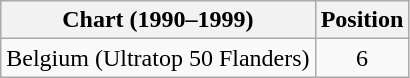<table class="wikitable">
<tr>
<th scope="col">Chart (1990–1999)</th>
<th scope="col">Position</th>
</tr>
<tr>
<td>Belgium (Ultratop 50 Flanders)</td>
<td align="center">6</td>
</tr>
</table>
